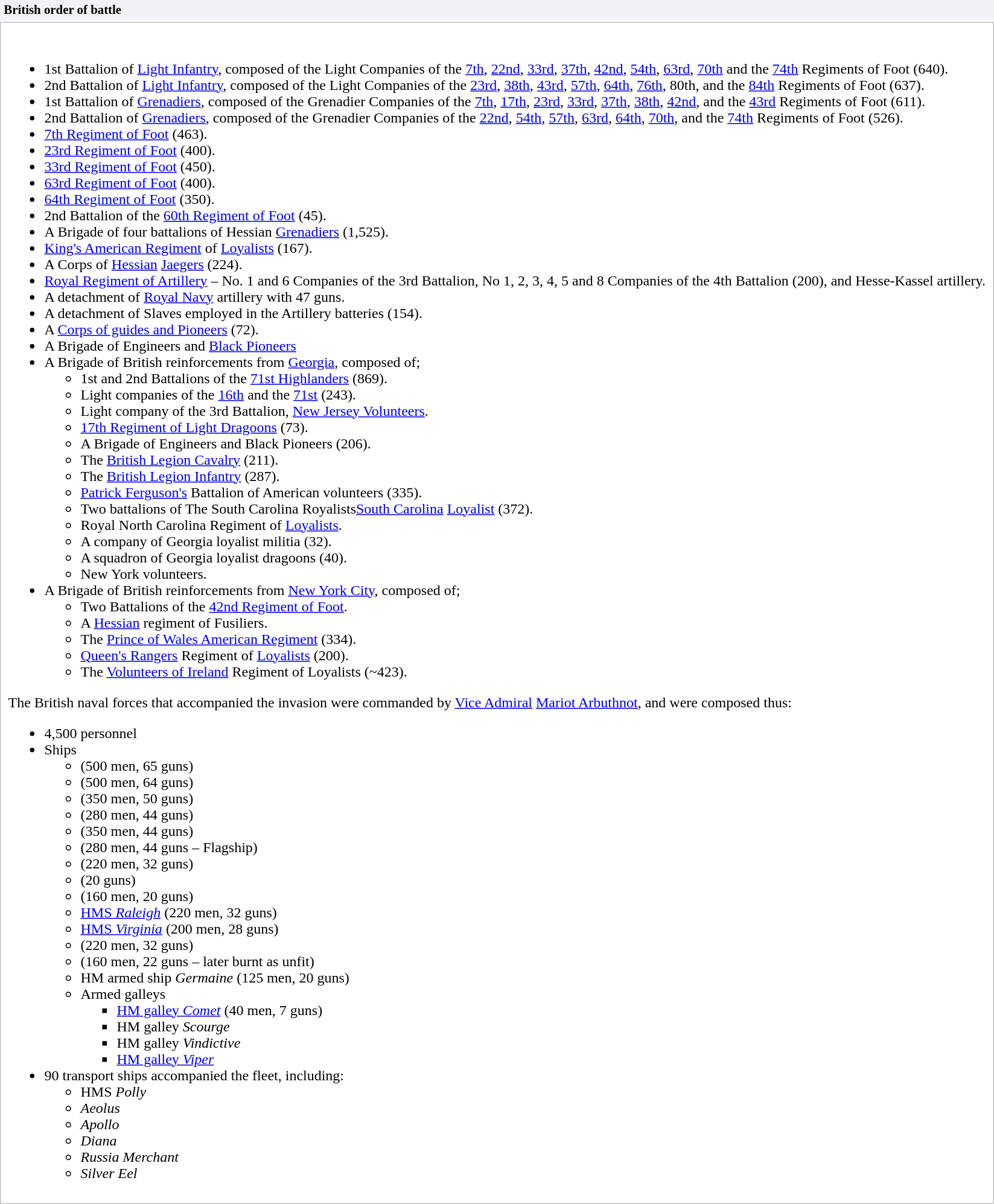<table>
<tr>
<th style="background-color: #F0F2F5; font-size:87%; padding:0.2em 0.3em; text-align: left; "><span>British order of battle</span></th>
</tr>
<tr>
<td style="border: solid 1px silver; padding: 8px; background-color: white;"><br><div><ul><li>1st Battalion of <a href='#'>Light Infantry</a>, composed of the Light Companies of the <a href='#'>7th</a>, <a href='#'>22nd</a>, <a href='#'>33rd</a>, <a href='#'>37th</a>, <a href='#'>42nd</a>, <a href='#'>54th</a>, <a href='#'>63rd</a>, <a href='#'>70th</a> and the <a href='#'>74th</a> Regiments of Foot (640).</li><li>2nd Battalion of <a href='#'>Light Infantry</a>, composed of the Light Companies of the <a href='#'>23rd</a>, <a href='#'>38th</a>, <a href='#'>43rd</a>, <a href='#'>57th</a>, <a href='#'>64th</a>, <a href='#'>76th</a>, 80th, and the <a href='#'>84th</a> Regiments of Foot (637).</li><li>1st Battalion of <a href='#'>Grenadiers</a>, composed of the Grenadier Companies of the <a href='#'>7th</a>, <a href='#'>17th</a>, <a href='#'>23rd</a>, <a href='#'>33rd</a>, <a href='#'>37th</a>, <a href='#'>38th</a>, <a href='#'>42nd</a>, and the <a href='#'>43rd</a> Regiments of Foot (611).</li><li>2nd Battalion of <a href='#'>Grenadiers</a>, composed of the Grenadier Companies of the <a href='#'>22nd</a>, <a href='#'>54th</a>, <a href='#'>57th</a>, <a href='#'>63rd</a>, <a href='#'>64th</a>, <a href='#'>70th</a>, and the <a href='#'>74th</a> Regiments of Foot (526).</li><li><a href='#'>7th Regiment of Foot</a> (463).</li><li><a href='#'>23rd Regiment of Foot</a> (400).</li><li><a href='#'>33rd Regiment of Foot</a> (450).</li><li><a href='#'>63rd Regiment of Foot</a> (400).</li><li><a href='#'>64th Regiment of Foot</a> (350).</li><li>2nd Battalion of the <a href='#'>60th Regiment of Foot</a> (45).</li><li>A Brigade of four battalions of Hessian <a href='#'>Grenadiers</a> (1,525).</li><li><a href='#'>King's American Regiment</a> of <a href='#'>Loyalists</a> (167).</li><li>A Corps of <a href='#'>Hessian</a> <a href='#'>Jaegers</a> (224).</li><li><a href='#'>Royal Regiment of Artillery</a> – No. 1 and 6 Companies of the 3rd Battalion, No 1, 2, 3, 4, 5 and 8 Companies of the 4th Battalion (200), and Hesse-Kassel artillery.</li><li>A detachment of <a href='#'>Royal Navy</a> artillery with 47 guns.</li><li>A detachment of Slaves employed in the Artillery batteries (154).</li><li>A <a href='#'>Corps of guides and Pioneers</a> (72).</li><li>A Brigade of Engineers and <a href='#'>Black Pioneers</a></li><li>A Brigade of British reinforcements from <a href='#'>Georgia</a>, composed of;<ul><li>1st and 2nd Battalions of the <a href='#'>71st Highlanders</a> (869).</li><li>Light companies of the <a href='#'>16th</a> and the <a href='#'>71st</a> (243).</li><li>Light company of the 3rd Battalion, <a href='#'>New Jersey Volunteers</a>.</li><li><a href='#'>17th Regiment of Light Dragoons</a> (73).</li><li>A Brigade of Engineers and Black Pioneers (206).</li><li>The <a href='#'>British Legion Cavalry</a> (211).</li><li>The <a href='#'>British Legion Infantry</a> (287).</li><li><a href='#'>Patrick Ferguson's</a> Battalion of American volunteers (335).</li><li>Two battalions of The South Carolina Royalists<a href='#'>South Carolina</a> <a href='#'>Loyalist</a>  (372).</li><li>Royal North Carolina Regiment of <a href='#'>Loyalists</a>.</li><li>A company of Georgia loyalist militia (32).</li><li>A squadron of Georgia loyalist dragoons (40).</li><li>New York volunteers.</li></ul></li><li>A Brigade of British reinforcements from <a href='#'>New York City</a>, composed of;<ul><li>Two Battalions of the <a href='#'>42nd Regiment of Foot</a>.</li><li>A <a href='#'>Hessian</a> regiment of Fusiliers.</li><li>The <a href='#'>Prince of Wales American Regiment</a> (334).</li><li><a href='#'>Queen's Rangers</a> Regiment of <a href='#'>Loyalists</a> (200).</li><li>The <a href='#'>Volunteers of Ireland</a> Regiment of Loyalists (~423).</li></ul></li></ul>The British naval forces that accompanied the invasion were commanded by <a href='#'>Vice Admiral</a> <a href='#'>Mariot Arbuthnot</a>, and were composed thus:<ul><li>4,500 personnel</li><li>Ships<ul><li> (500 men, 65 guns)</li><li> (500 men, 64 guns)</li><li> (350 men, 50 guns)</li><li> (280 men, 44 guns)</li><li> (350 men, 44 guns)</li><li><strong></strong> (280 men, 44 guns – Flagship)</li><li> (220 men, 32 guns)</li><li> (20 guns)</li><li> (160 men, 20 guns)</li><li><a href='#'>HMS <em>Raleigh</em></a> (220 men, 32 guns)</li><li><a href='#'>HMS <em>Virginia</em></a> (200 men, 28 guns)</li><li> (220 men, 32 guns)</li><li> (160 men, 22 guns – later burnt as unfit)</li><li>HM armed ship <em>Germaine</em> (125 men, 20 guns)</li><li>Armed galleys<ul><li><a href='#'>HM galley <em>Comet</em></a> (40 men, 7 guns)</li><li>HM galley <em>Scourge</em></li><li>HM galley <em>Vindictive</em></li><li><a href='#'>HM galley <em>Viper</em></a></li></ul></li></ul></li><li>90 transport ships accompanied the fleet, including:<ul><li>HMS <em>Polly</em></li><li><em>Aeolus</em></li><li><em>Apollo</em></li><li><em>Diana</em></li><li><em>Russia Merchant</em></li><li><em>Silver Eel</em></div></li></ul></li></ul></td>
</tr>
</table>
